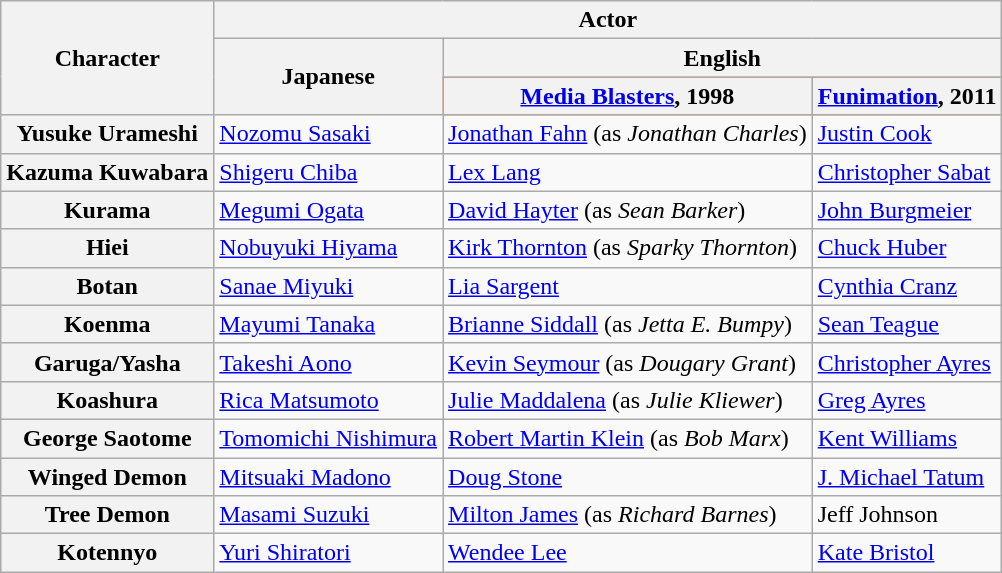<table border="1" style="border-collapse: collapse;" class="wikitable">
<tr>
<th rowspan="3">Character</th>
<th colspan="3">Actor</th>
</tr>
<tr>
<th rowspan="2">Japanese</th>
<th colspan="2">English</th>
</tr>
<tr style="background-color: rgb(255,85,0);">
<th><a href='#'>Media Blasters</a>, 1998</th>
<th><a href='#'>Funimation</a>, 2011</th>
</tr>
<tr>
<th>Yusuke Urameshi</th>
<td><a href='#'>Nozomu Sasaki</a></td>
<td><a href='#'>Jonathan Fahn</a> (as <em>Jonathan Charles</em>)</td>
<td><a href='#'>Justin Cook</a></td>
</tr>
<tr>
<th>Kazuma Kuwabara</th>
<td><a href='#'>Shigeru Chiba</a></td>
<td><a href='#'>Lex Lang</a></td>
<td><a href='#'>Christopher Sabat</a></td>
</tr>
<tr>
<th>Kurama</th>
<td><a href='#'>Megumi Ogata</a></td>
<td><a href='#'>David Hayter</a> (as <em>Sean Barker</em>)</td>
<td><a href='#'>John Burgmeier</a></td>
</tr>
<tr>
<th>Hiei</th>
<td><a href='#'>Nobuyuki Hiyama</a></td>
<td><a href='#'>Kirk Thornton</a> (as <em>Sparky Thornton</em>)</td>
<td><a href='#'>Chuck Huber</a></td>
</tr>
<tr>
<th>Botan</th>
<td><a href='#'>Sanae Miyuki</a></td>
<td><a href='#'>Lia Sargent</a></td>
<td><a href='#'>Cynthia Cranz</a></td>
</tr>
<tr>
<th>Koenma</th>
<td><a href='#'>Mayumi Tanaka</a></td>
<td><a href='#'>Brianne Siddall</a> (as <em>Jetta E. Bumpy</em>)</td>
<td><a href='#'>Sean Teague</a></td>
</tr>
<tr>
<th>Garuga/Yasha</th>
<td><a href='#'>Takeshi Aono</a></td>
<td><a href='#'>Kevin Seymour</a> (as <em>Dougary Grant</em>)</td>
<td><a href='#'>Christopher Ayres</a></td>
</tr>
<tr>
<th>Koashura</th>
<td><a href='#'>Rica Matsumoto</a></td>
<td><a href='#'>Julie Maddalena</a> (as <em>Julie Kliewer</em>)</td>
<td><a href='#'>Greg Ayres</a></td>
</tr>
<tr>
<th>George Saotome</th>
<td><a href='#'>Tomomichi Nishimura</a></td>
<td><a href='#'>Robert Martin Klein</a> (as <em>Bob Marx</em>)</td>
<td><a href='#'>Kent Williams</a></td>
</tr>
<tr>
<th>Winged Demon</th>
<td><a href='#'>Mitsuaki Madono</a></td>
<td><a href='#'>Doug Stone</a></td>
<td><a href='#'>J. Michael Tatum</a></td>
</tr>
<tr>
<th>Tree Demon</th>
<td><a href='#'>Masami Suzuki</a></td>
<td><a href='#'>Milton James</a> (as <em>Richard Barnes</em>)</td>
<td>Jeff Johnson</td>
</tr>
<tr>
<th>Kotennyo</th>
<td><a href='#'>Yuri Shiratori</a></td>
<td><a href='#'>Wendee Lee</a></td>
<td><a href='#'>Kate Bristol</a></td>
</tr>
</table>
